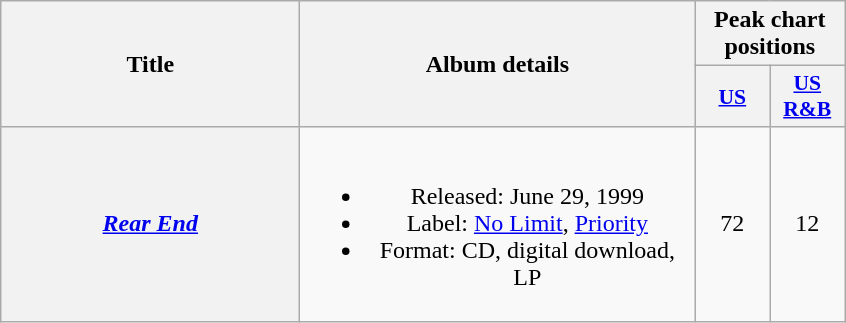<table class="wikitable plainrowheaders" style="text-align:center;">
<tr>
<th scope="col" rowspan="2" style="width:12em;">Title</th>
<th scope="col" rowspan="2" style="width:16em;">Album details</th>
<th scope="col" colspan="2">Peak chart positions</th>
</tr>
<tr>
<th scope="col" style="width:3em;font-size:90%;"><a href='#'>US</a></th>
<th scope="col" style="width:3em;font-size:90%;"><a href='#'>US R&B</a></th>
</tr>
<tr>
<th scope="row"><em><a href='#'>Rear End</a></em></th>
<td><br><ul><li>Released: June 29, 1999</li><li>Label: <a href='#'>No Limit</a>, <a href='#'>Priority</a></li><li>Format: CD, digital download, LP</li></ul></td>
<td>72</td>
<td>12</td>
</tr>
</table>
